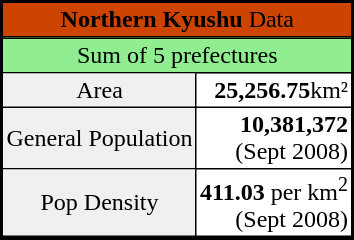<table border="1" cellspacing="0" cellpadding="2" style="border: solid 2px #000; margin-left: 16px; float: right;">
<tr>
<td colspan=2 style="text-align: center; border-style: none none solid; background: #c40;"><strong>Northern Kyushu</strong> Data</td>
</tr>
<tr>
<td colspan="3" style="text-align: center; border-style: solid none solid; background: lightgreen">Sum of 5 prefectures</td>
</tr>
<tr>
<td style="text-align: center; border-style: none none solid; background: #f0f0f0;">Area</td>
<td style="text-align: right; border-style: none none solid solid"><strong>25,256.75</strong>km²</td>
</tr>
<tr>
<td style="text-align: center; border-style: none none solid; background: #f0f0f0;">General Population</td>
<td style="text-align: right; border-style: none none solid solid"><strong>10,381,372</strong><br> (Sept 2008)</td>
</tr>
<tr>
<td style="text-align: center; border-style: none none solid; background: #f0f0f0;">Pop Density</td>
<td style="text-align: right; border-style: none none solid solid"><strong>411.03</strong> per km<sup>2</sup><br> (Sept 2008)</td>
</tr>
<tr>
</tr>
</table>
